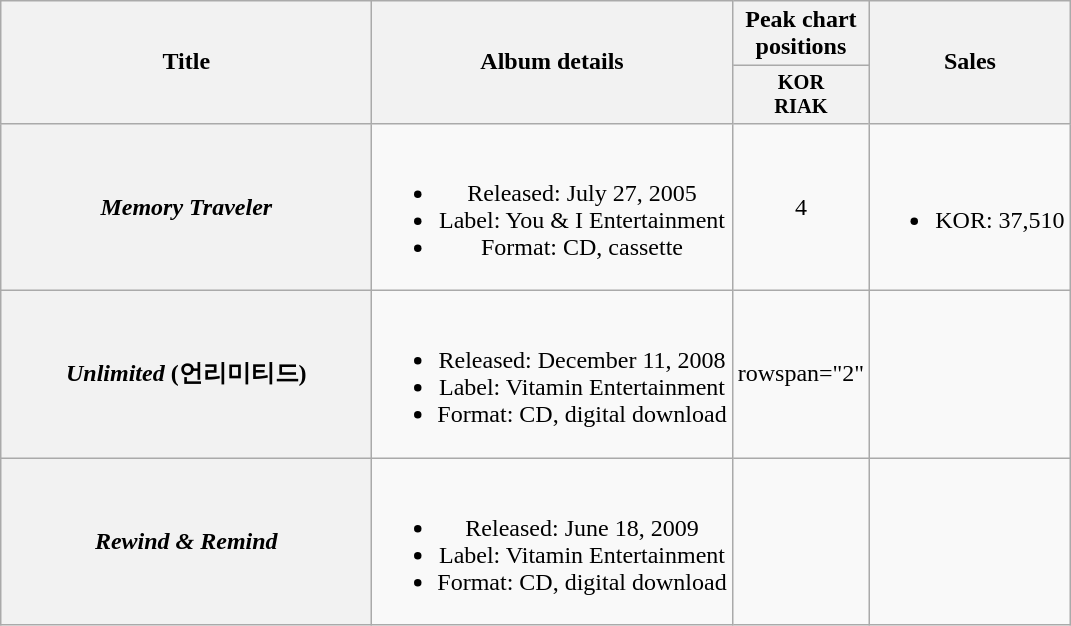<table class="wikitable plainrowheaders" style="text-align:center;">
<tr>
<th scope="col" rowspan="2" style="width:15em;">Title</th>
<th scope="col" rowspan="2">Album details</th>
<th scope="col" colspan="1">Peak chart positions</th>
<th scope="col" rowspan="2">Sales</th>
</tr>
<tr>
<th scope="col" style="width:3em;font-size:85%;">KOR<br>RIAK<br></th>
</tr>
<tr>
<th scope="row"><em>Memory Traveler</em></th>
<td><br><ul><li>Released: July 27, 2005</li><li>Label: You & I Entertainment</li><li>Format: CD, cassette</li></ul></td>
<td>4</td>
<td><br><ul><li>KOR: 37,510</li></ul></td>
</tr>
<tr>
<th scope="row"><em>Unlimited</em> (언리미티드)</th>
<td><br><ul><li>Released: December 11, 2008</li><li>Label: Vitamin Entertainment</li><li>Format: CD, digital download</li></ul></td>
<td>rowspan="2" </td>
<td></td>
</tr>
<tr>
<th scope="row"><em>Rewind & Remind</em></th>
<td><br><ul><li>Released: June 18, 2009</li><li>Label: Vitamin Entertainment</li><li>Format: CD, digital download</li></ul></td>
<td></td>
</tr>
</table>
